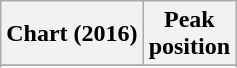<table class="wikitable sortable plainrowheaders">
<tr>
<th>Chart (2016)</th>
<th>Peak<br>position</th>
</tr>
<tr>
</tr>
<tr>
</tr>
</table>
